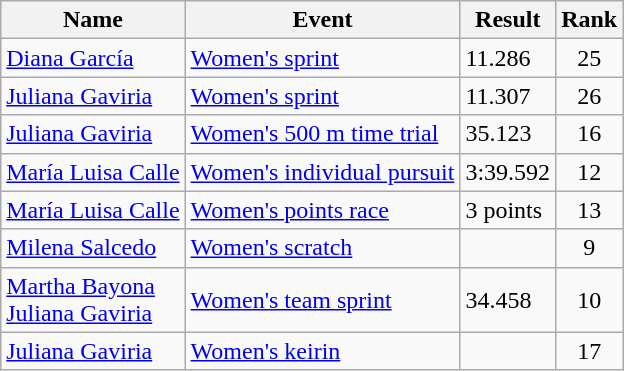<table class="wikitable sortable">
<tr>
<th>Name</th>
<th>Event</th>
<th>Result</th>
<th>Rank</th>
</tr>
<tr>
<td><a href='#'>Diana García</a></td>
<td><a href='#'>Women's sprint</a></td>
<td>11.286</td>
<td align=center>25</td>
</tr>
<tr>
<td><a href='#'>Juliana Gaviria</a></td>
<td><a href='#'>Women's sprint</a></td>
<td>11.307</td>
<td align=center>26</td>
</tr>
<tr>
<td><a href='#'>Juliana Gaviria</a></td>
<td><a href='#'>Women's 500 m time trial</a></td>
<td>35.123</td>
<td align=center>16</td>
</tr>
<tr>
<td><a href='#'>María Luisa Calle</a></td>
<td><a href='#'>Women's individual pursuit</a></td>
<td>3:39.592</td>
<td align=center>12</td>
</tr>
<tr>
<td><a href='#'>María Luisa Calle</a></td>
<td><a href='#'>Women's points race</a></td>
<td>3 points</td>
<td align=center>13</td>
</tr>
<tr>
<td><a href='#'>Milena Salcedo</a></td>
<td><a href='#'>Women's scratch</a></td>
<td></td>
<td align=center>9</td>
</tr>
<tr>
<td><a href='#'>Martha Bayona</a><br><a href='#'>Juliana Gaviria</a></td>
<td><a href='#'>Women's team sprint</a></td>
<td>34.458</td>
<td align=center>10</td>
</tr>
<tr>
<td><a href='#'>Juliana Gaviria</a></td>
<td><a href='#'>Women's keirin</a></td>
<td></td>
<td align=center>17</td>
</tr>
</table>
